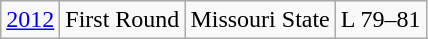<table class="wikitable">
<tr align="center">
<td><a href='#'>2012</a></td>
<td>First Round</td>
<td>Missouri State</td>
<td>L 79–81</td>
</tr>
</table>
